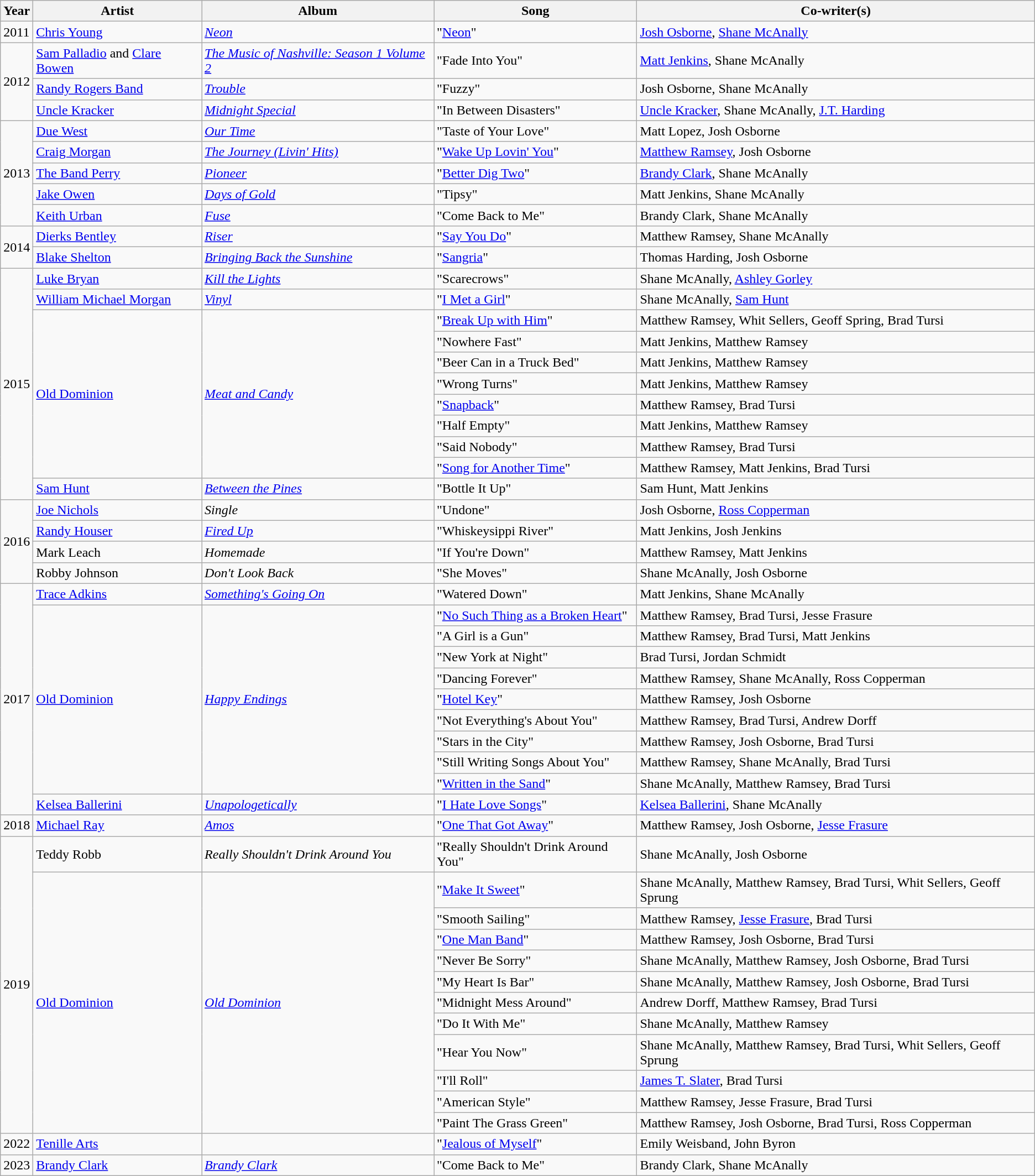<table class="wikitable">
<tr>
<th>Year</th>
<th>Artist</th>
<th>Album</th>
<th>Song</th>
<th>Co-writer(s)</th>
</tr>
<tr>
<td>2011</td>
<td><a href='#'>Chris Young</a></td>
<td><em><a href='#'>Neon</a></em></td>
<td>"<a href='#'>Neon</a>"</td>
<td><a href='#'>Josh Osborne</a>, <a href='#'>Shane McAnally</a></td>
</tr>
<tr>
<td rowspan="3">2012</td>
<td><a href='#'>Sam Palladio</a> and <a href='#'>Clare Bowen</a></td>
<td><em><a href='#'>The Music of Nashville: Season 1 Volume 2</a></em></td>
<td>"Fade Into You"</td>
<td><a href='#'>Matt Jenkins</a>, Shane McAnally</td>
</tr>
<tr>
<td><a href='#'>Randy Rogers Band</a></td>
<td><em><a href='#'>Trouble</a></em></td>
<td>"Fuzzy"</td>
<td>Josh Osborne, Shane McAnally</td>
</tr>
<tr>
<td><a href='#'>Uncle Kracker</a></td>
<td><em><a href='#'>Midnight Special</a></em></td>
<td>"In Between Disasters"</td>
<td><a href='#'>Uncle Kracker</a>, Shane McAnally, <a href='#'>J.T. Harding</a></td>
</tr>
<tr>
<td rowspan="5">2013</td>
<td><a href='#'>Due West</a></td>
<td><em><a href='#'>Our Time</a></em></td>
<td>"Taste of Your Love"</td>
<td>Matt Lopez, Josh Osborne</td>
</tr>
<tr>
<td><a href='#'>Craig Morgan</a></td>
<td><em><a href='#'>The Journey (Livin' Hits)</a></em></td>
<td>"<a href='#'>Wake Up Lovin' You</a>"</td>
<td><a href='#'>Matthew Ramsey</a>, Josh Osborne</td>
</tr>
<tr>
<td><a href='#'>The Band Perry</a></td>
<td><em><a href='#'>Pioneer</a></em></td>
<td>"<a href='#'>Better Dig Two</a>"</td>
<td><a href='#'>Brandy Clark</a>, Shane McAnally</td>
</tr>
<tr>
<td><a href='#'>Jake Owen</a></td>
<td><em><a href='#'>Days of Gold</a></em></td>
<td>"Tipsy"</td>
<td>Matt Jenkins, Shane McAnally</td>
</tr>
<tr>
<td><a href='#'>Keith Urban</a></td>
<td><em><a href='#'>Fuse</a></em></td>
<td>"Come Back to Me"</td>
<td>Brandy Clark, Shane McAnally</td>
</tr>
<tr>
<td rowspan="2">2014</td>
<td><a href='#'>Dierks Bentley</a></td>
<td><em><a href='#'>Riser</a></em></td>
<td>"<a href='#'>Say You Do</a>"</td>
<td>Matthew Ramsey, Shane McAnally</td>
</tr>
<tr>
<td><a href='#'>Blake Shelton</a></td>
<td><em><a href='#'>Bringing Back the Sunshine</a></em></td>
<td>"<a href='#'>Sangria</a>"</td>
<td>Thomas Harding, Josh Osborne</td>
</tr>
<tr>
<td rowspan="11">2015</td>
<td><a href='#'>Luke Bryan</a></td>
<td><em><a href='#'>Kill the Lights</a></em></td>
<td>"Scarecrows"</td>
<td>Shane McAnally, <a href='#'>Ashley Gorley</a></td>
</tr>
<tr>
<td><a href='#'>William Michael Morgan</a></td>
<td><em><a href='#'>Vinyl</a></em></td>
<td>"<a href='#'>I Met a Girl</a>"</td>
<td>Shane McAnally, <a href='#'>Sam Hunt</a></td>
</tr>
<tr>
<td rowspan="8"><a href='#'>Old Dominion</a></td>
<td rowspan="8"><em><a href='#'>Meat and Candy</a></em></td>
<td>"<a href='#'>Break Up with Him</a>"</td>
<td>Matthew Ramsey, Whit Sellers, Geoff Spring, Brad Tursi</td>
</tr>
<tr>
<td>"Nowhere Fast"</td>
<td>Matt Jenkins, Matthew Ramsey</td>
</tr>
<tr>
<td>"Beer Can in a Truck Bed"</td>
<td>Matt Jenkins, Matthew Ramsey</td>
</tr>
<tr>
<td>"Wrong Turns"</td>
<td>Matt Jenkins, Matthew Ramsey</td>
</tr>
<tr>
<td>"<a href='#'>Snapback</a>"</td>
<td>Matthew Ramsey, Brad Tursi</td>
</tr>
<tr>
<td>"Half Empty"</td>
<td>Matt Jenkins, Matthew Ramsey</td>
</tr>
<tr>
<td>"Said Nobody"</td>
<td>Matthew Ramsey, Brad Tursi</td>
</tr>
<tr>
<td>"<a href='#'>Song for Another Time</a>"</td>
<td>Matthew Ramsey, Matt Jenkins, Brad Tursi</td>
</tr>
<tr>
<td><a href='#'>Sam Hunt</a></td>
<td><em><a href='#'>Between the Pines</a></em></td>
<td>"Bottle It Up"</td>
<td>Sam Hunt, Matt Jenkins</td>
</tr>
<tr>
<td rowspan="4">2016</td>
<td><a href='#'>Joe Nichols</a></td>
<td><em>Single</em></td>
<td>"Undone"</td>
<td>Josh Osborne, <a href='#'>Ross Copperman</a></td>
</tr>
<tr>
<td><a href='#'>Randy Houser</a></td>
<td><em><a href='#'>Fired Up</a></em></td>
<td>"Whiskeysippi River"</td>
<td>Matt Jenkins, Josh Jenkins</td>
</tr>
<tr>
<td>Mark Leach</td>
<td><em>Homemade</em></td>
<td>"If You're Down"</td>
<td>Matthew Ramsey, Matt Jenkins</td>
</tr>
<tr>
<td>Robby Johnson</td>
<td><em>Don't Look Back</em></td>
<td>"She Moves"</td>
<td>Shane McAnally, Josh Osborne</td>
</tr>
<tr>
<td rowspan="11">2017</td>
<td><a href='#'>Trace Adkins</a></td>
<td><em><a href='#'>Something's Going On</a></em></td>
<td>"Watered Down"</td>
<td>Matt Jenkins, Shane McAnally</td>
</tr>
<tr>
<td rowspan="9"><a href='#'>Old Dominion</a></td>
<td rowspan="9"><em><a href='#'>Happy Endings</a></em></td>
<td>"<a href='#'>No Such Thing as a Broken Heart</a>"</td>
<td>Matthew Ramsey, Brad Tursi, Jesse Frasure</td>
</tr>
<tr>
<td>"A Girl is a Gun"</td>
<td>Matthew Ramsey, Brad Tursi, Matt Jenkins</td>
</tr>
<tr>
<td>"New York at Night"</td>
<td>Brad Tursi, Jordan Schmidt</td>
</tr>
<tr>
<td>"Dancing Forever"</td>
<td>Matthew Ramsey, Shane McAnally, Ross Copperman</td>
</tr>
<tr>
<td>"<a href='#'>Hotel Key</a>"</td>
<td>Matthew Ramsey, Josh Osborne</td>
</tr>
<tr>
<td>"Not Everything's About You"</td>
<td>Matthew Ramsey, Brad Tursi, Andrew Dorff</td>
</tr>
<tr>
<td>"Stars in the City"</td>
<td>Matthew Ramsey, Josh Osborne, Brad Tursi</td>
</tr>
<tr>
<td>"Still Writing Songs About You"</td>
<td>Matthew Ramsey, Shane McAnally, Brad Tursi</td>
</tr>
<tr>
<td>"<a href='#'>Written in the Sand</a>"</td>
<td>Shane McAnally, Matthew Ramsey, Brad Tursi</td>
</tr>
<tr>
<td><a href='#'>Kelsea Ballerini</a></td>
<td><em><a href='#'>Unapologetically</a></em></td>
<td>"<a href='#'>I Hate Love Songs</a>"</td>
<td><a href='#'>Kelsea Ballerini</a>, Shane McAnally</td>
</tr>
<tr>
<td rowspan="1">2018</td>
<td><a href='#'>Michael Ray</a></td>
<td><em><a href='#'>Amos</a></em></td>
<td>"<a href='#'>One That Got Away</a>"</td>
<td>Matthew Ramsey, Josh Osborne, <a href='#'>Jesse Frasure</a></td>
</tr>
<tr>
<td rowspan="12">2019</td>
<td>Teddy Robb</td>
<td><em>Really Shouldn't Drink Around You</em></td>
<td>"Really Shouldn't Drink Around You"</td>
<td>Shane McAnally, Josh Osborne</td>
</tr>
<tr>
<td rowspan="11"><a href='#'>Old Dominion</a></td>
<td rowspan="11"><em><a href='#'>Old Dominion</a></em></td>
<td>"<a href='#'>Make It Sweet</a>"</td>
<td>Shane McAnally, Matthew Ramsey, Brad Tursi, Whit Sellers, Geoff Sprung</td>
</tr>
<tr>
<td>"Smooth Sailing"</td>
<td>Matthew Ramsey, <a href='#'>Jesse Frasure</a>, Brad Tursi</td>
</tr>
<tr>
<td>"<a href='#'>One Man Band</a>"</td>
<td>Matthew Ramsey, Josh Osborne, Brad Tursi</td>
</tr>
<tr>
<td>"Never Be Sorry"</td>
<td>Shane McAnally, Matthew Ramsey, Josh Osborne, Brad Tursi</td>
</tr>
<tr>
<td>"My Heart Is Bar"</td>
<td>Shane McAnally, Matthew Ramsey, Josh Osborne, Brad Tursi</td>
</tr>
<tr>
<td>"Midnight Mess Around"</td>
<td>Andrew Dorff, Matthew Ramsey, Brad Tursi</td>
</tr>
<tr>
<td>"Do It With Me"</td>
<td>Shane McAnally, Matthew Ramsey</td>
</tr>
<tr>
<td>"Hear You Now"</td>
<td>Shane McAnally, Matthew Ramsey, Brad Tursi, Whit Sellers, Geoff Sprung</td>
</tr>
<tr>
<td>"I'll Roll"</td>
<td><a href='#'>James T. Slater</a>, Brad Tursi</td>
</tr>
<tr>
<td>"American Style"</td>
<td>Matthew Ramsey, Jesse Frasure, Brad Tursi</td>
</tr>
<tr>
<td>"Paint The Grass Green"</td>
<td>Matthew Ramsey, Josh Osborne, Brad Tursi, Ross Copperman</td>
</tr>
<tr>
<td>2022</td>
<td><a href='#'>Tenille Arts</a></td>
<td></td>
<td>"<a href='#'>Jealous of Myself</a>"</td>
<td>Emily Weisband, John Byron</td>
</tr>
<tr>
<td>2023</td>
<td><a href='#'>Brandy Clark</a></td>
<td><em><a href='#'>Brandy Clark</a></em></td>
<td>"Come Back to Me"</td>
<td>Brandy Clark, Shane McAnally</td>
</tr>
</table>
